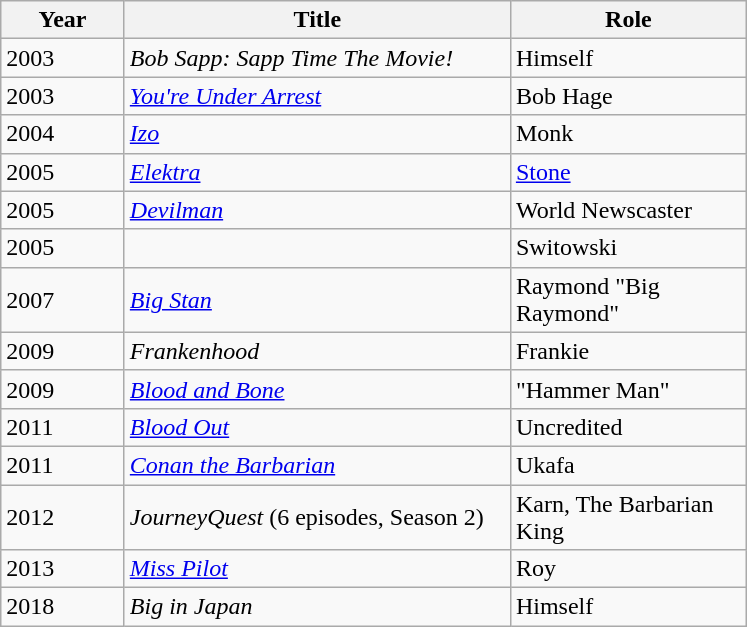<table class="wikitable sortable">
<tr>
<th style="width:75px;">Year</th>
<th style="width:250px;">Title</th>
<th style="width:150px;">Role</th>
</tr>
<tr>
<td>2003</td>
<td><em>Bob Sapp: Sapp Time The Movie!</em></td>
<td>Himself</td>
</tr>
<tr>
<td>2003</td>
<td><em><a href='#'>You're Under Arrest</a></em></td>
<td>Bob Hage</td>
</tr>
<tr>
<td>2004</td>
<td><em><a href='#'>Izo</a></em></td>
<td>Monk</td>
</tr>
<tr>
<td>2005</td>
<td><em><a href='#'>Elektra</a></em></td>
<td><a href='#'>Stone</a></td>
</tr>
<tr>
<td>2005</td>
<td><em><a href='#'>Devilman</a></em></td>
<td>World Newscaster</td>
</tr>
<tr>
<td>2005</td>
<td><em></em></td>
<td>Switowski</td>
</tr>
<tr>
<td>2007</td>
<td><em><a href='#'>Big Stan</a></em></td>
<td>Raymond "Big Raymond"</td>
</tr>
<tr>
<td>2009</td>
<td><em>Frankenhood</em></td>
<td>Frankie</td>
</tr>
<tr>
<td>2009</td>
<td><em><a href='#'>Blood and Bone</a></em></td>
<td>"Hammer Man"</td>
</tr>
<tr>
<td>2011</td>
<td><em><a href='#'>Blood Out</a></em></td>
<td>Uncredited</td>
</tr>
<tr>
<td>2011</td>
<td><em><a href='#'>Conan the Barbarian</a></em></td>
<td>Ukafa</td>
</tr>
<tr>
<td>2012</td>
<td><em>JourneyQuest</em> (6 episodes, Season 2)</td>
<td>Karn, The Barbarian King</td>
</tr>
<tr>
<td>2013</td>
<td><em><a href='#'>Miss Pilot</a></em></td>
<td>Roy</td>
</tr>
<tr>
<td>2018</td>
<td><em>Big in Japan</em></td>
<td>Himself</td>
</tr>
</table>
